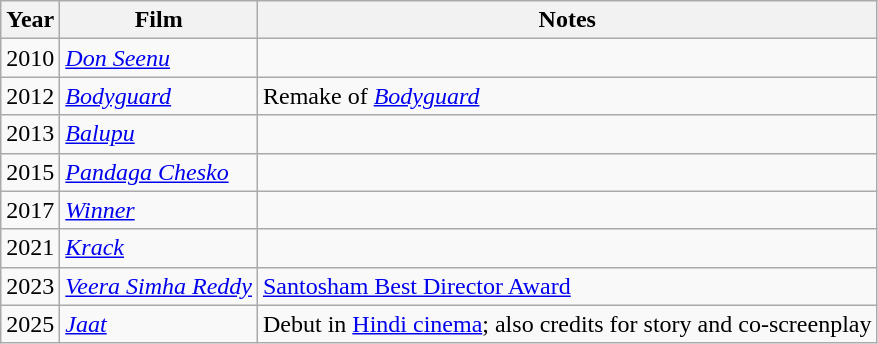<table class="wikitable sortable">
<tr>
<th>Year</th>
<th>Film</th>
<th class="unsortable">Notes</th>
</tr>
<tr>
<td>2010</td>
<td><em><a href='#'>Don Seenu</a></em></td>
<td></td>
</tr>
<tr>
<td>2012</td>
<td><em><a href='#'>Bodyguard</a></em></td>
<td>Remake of <em><a href='#'>Bodyguard</a></em></td>
</tr>
<tr>
<td>2013</td>
<td><em><a href='#'>Balupu</a></em></td>
<td></td>
</tr>
<tr>
<td>2015</td>
<td><em><a href='#'>Pandaga Chesko</a></em></td>
<td></td>
</tr>
<tr>
<td>2017</td>
<td><em><a href='#'>Winner</a></em></td>
<td></td>
</tr>
<tr>
<td>2021</td>
<td><em><a href='#'>Krack</a></em></td>
<td></td>
</tr>
<tr>
<td>2023</td>
<td><em><a href='#'>Veera Simha Reddy</a></em></td>
<td><a href='#'>Santosham Best Director Award</a></td>
</tr>
<tr>
<td>2025</td>
<td><em><a href='#'>Jaat</a></em></td>
<td>Debut in <a href='#'>Hindi cinema</a>; also credits for story and co-screenplay</td>
</tr>
</table>
